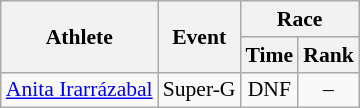<table class="wikitable" style="font-size:90%">
<tr>
<th rowspan="2">Athlete</th>
<th rowspan="2">Event</th>
<th colspan="2">Race</th>
</tr>
<tr>
<th>Time</th>
<th>Rank</th>
</tr>
<tr>
<td><a href='#'>Anita Irarrázabal</a></td>
<td>Super-G</td>
<td align="center">DNF</td>
<td align="center">–</td>
</tr>
</table>
